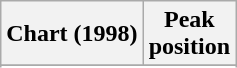<table class="wikitable sortable">
<tr>
<th align="left">Chart (1998)</th>
<th align="center">Peak<br>position</th>
</tr>
<tr>
</tr>
<tr>
</tr>
<tr>
</tr>
</table>
